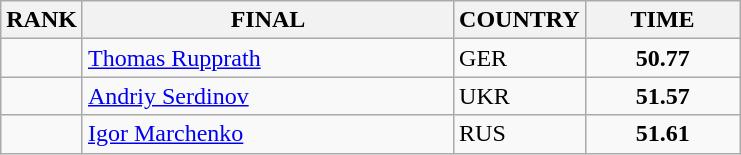<table class="wikitable">
<tr>
<th>RANK</th>
<th align="left" style="width: 15em">FINAL</th>
<th>COUNTRY</th>
<th style="width: 6em">TIME</th>
</tr>
<tr>
<td align="center"></td>
<td><a href='#'>Thomas Rupprath</a></td>
<td> GER</td>
<td align="center"><strong>50.77</strong></td>
</tr>
<tr>
<td align="center"></td>
<td><a href='#'>Andriy Serdinov</a></td>
<td> UKR</td>
<td align="center"><strong>51.57</strong></td>
</tr>
<tr>
<td align="center"></td>
<td><a href='#'>Igor Marchenko</a></td>
<td> RUS</td>
<td align="center"><strong>51.61</strong></td>
</tr>
</table>
